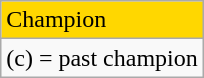<table class="wikitable">
<tr style="background:gold">
<td>Champion</td>
</tr>
<tr>
<td>(c) = past champion</td>
</tr>
</table>
